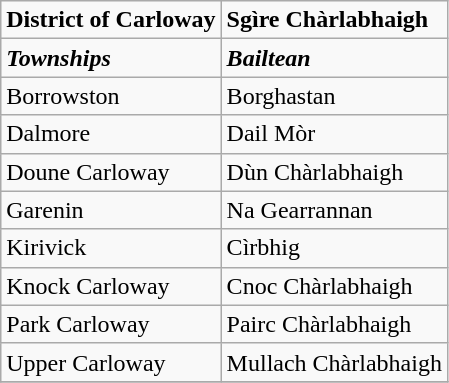<table class="wikitable" border="1">
<tr>
<td><strong>District of Carloway</strong></td>
<td><strong>Sgìre Chàrlabhaigh</strong></td>
</tr>
<tr>
<td><strong><em>Townships</em></strong></td>
<td><strong><em>Bailtean</em></strong></td>
</tr>
<tr>
<td>Borrowston</td>
<td>Borghastan</td>
</tr>
<tr>
<td>Dalmore</td>
<td>Dail Mòr</td>
</tr>
<tr>
<td>Doune Carloway</td>
<td>Dùn Chàrlabhaigh</td>
</tr>
<tr>
<td>Garenin</td>
<td>Na Gearrannan</td>
</tr>
<tr>
<td>Kirivick</td>
<td>Cìrbhig</td>
</tr>
<tr>
<td>Knock Carloway</td>
<td>Cnoc Chàrlabhaigh</td>
</tr>
<tr>
<td>Park Carloway</td>
<td>Pairc Chàrlabhaigh</td>
</tr>
<tr>
<td>Upper Carloway</td>
<td>Mullach Chàrlabhaigh</td>
</tr>
<tr>
</tr>
</table>
